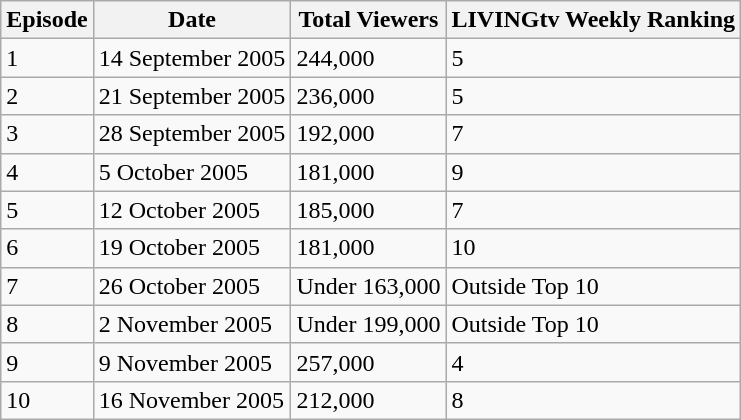<table class="wikitable" border="1">
<tr>
<th>Episode</th>
<th>Date</th>
<th>Total Viewers</th>
<th>LIVINGtv Weekly Ranking</th>
</tr>
<tr>
<td>1</td>
<td>14 September 2005</td>
<td>244,000</td>
<td>5</td>
</tr>
<tr>
<td>2</td>
<td>21 September 2005</td>
<td>236,000</td>
<td>5</td>
</tr>
<tr>
<td>3</td>
<td>28 September 2005</td>
<td>192,000</td>
<td>7</td>
</tr>
<tr>
<td>4</td>
<td>5 October 2005</td>
<td>181,000</td>
<td>9</td>
</tr>
<tr>
<td>5</td>
<td>12 October 2005</td>
<td>185,000</td>
<td>7</td>
</tr>
<tr>
<td>6</td>
<td>19 October 2005</td>
<td>181,000</td>
<td>10</td>
</tr>
<tr>
<td>7</td>
<td>26 October 2005</td>
<td>Under 163,000</td>
<td>Outside Top 10</td>
</tr>
<tr>
<td>8</td>
<td>2 November 2005</td>
<td>Under 199,000</td>
<td>Outside Top 10</td>
</tr>
<tr>
<td>9</td>
<td>9 November 2005</td>
<td>257,000</td>
<td>4</td>
</tr>
<tr>
<td>10</td>
<td>16 November 2005</td>
<td>212,000</td>
<td>8</td>
</tr>
</table>
